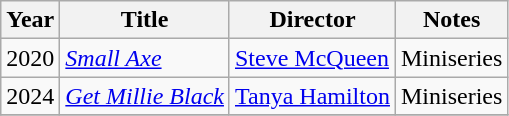<table class="wikitable">
<tr>
<th>Year</th>
<th>Title</th>
<th>Director</th>
<th>Notes</th>
</tr>
<tr>
<td>2020</td>
<td><em><a href='#'>Small Axe</a></em></td>
<td><a href='#'>Steve McQueen</a></td>
<td>Miniseries</td>
</tr>
<tr>
<td>2024</td>
<td><em><a href='#'>Get Millie Black</a></em></td>
<td><a href='#'>Tanya Hamilton</a></td>
<td>Miniseries</td>
</tr>
<tr>
</tr>
</table>
